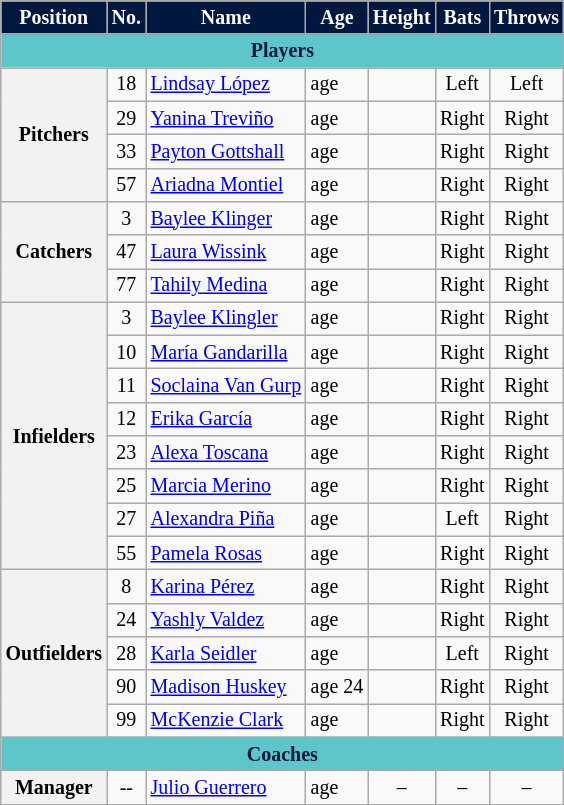<table class="wikitable" style="font-size:smaller">
<tr>
<th style="background-color:#001740; color:#FFFFFF;">Position</th>
<th style="background-color:#001740; color:#FFFFFF;">No.</th>
<th style="background-color:#001740; color:#FFFFFF;">Name</th>
<th style="background-color:#001740; color:#FFFFFF;">Age</th>
<th style="background-color:#001740; color:#FFFFFF;">Height</th>
<th style="background-color:#001740; color:#FFFFFF;">Bats</th>
<th style="background-color:#001740; color:#FFFFFF;">Throws</th>
</tr>
<tr>
<th colspan="8" style="background-color:#5CC6CA; color:#001740;">Players</th>
</tr>
<tr>
<th rowspan="4">Pitchers</th>
<td align="center">18</td>
<td> <a href='#'>Lindsay López</a></td>
<td>age </td>
<td></td>
<td align="center">Left</td>
<td align="center">Left</td>
</tr>
<tr>
<td align="center">29</td>
<td> <a href='#'>Yanina Treviño</a></td>
<td>age </td>
<td></td>
<td align="center">Right</td>
<td align="center">Right</td>
</tr>
<tr>
<td align="center">33</td>
<td> <a href='#'>Payton Gottshall</a></td>
<td>age </td>
<td></td>
<td align="center">Right</td>
<td align="center">Right</td>
</tr>
<tr>
<td align="center">57</td>
<td> <a href='#'>Ariadna Montiel</a></td>
<td>age </td>
<td></td>
<td align="center">Right</td>
<td align="center">Right</td>
</tr>
<tr>
<th rowspan="3">Catchers</th>
<td align="center">3</td>
<td> <a href='#'>Baylee Klinger</a></td>
<td>age </td>
<td></td>
<td align="center">Right</td>
<td align="center">Right</td>
</tr>
<tr>
<td align="center">47</td>
<td> <a href='#'>Laura Wissink</a></td>
<td>age </td>
<td></td>
<td align="center">Right</td>
<td align="center">Right</td>
</tr>
<tr>
<td align="center">77</td>
<td> <a href='#'>Tahily Medina</a></td>
<td>age </td>
<td></td>
<td align="center">Right</td>
<td align="center">Right</td>
</tr>
<tr>
<th rowspan="8">Infielders</th>
<td align="center">3</td>
<td> <a href='#'>Baylee Klingler</a></td>
<td>age </td>
<td></td>
<td align="center">Right</td>
<td align="center">Right</td>
</tr>
<tr>
<td align="center">10</td>
<td> <a href='#'>María Gandarilla</a></td>
<td>age </td>
<td></td>
<td align="center">Right</td>
<td align="center">Right</td>
</tr>
<tr>
<td align="center">11</td>
<td> <a href='#'>Soclaina Van Gurp</a></td>
<td>age </td>
<td></td>
<td align="center">Right</td>
<td align="center">Right</td>
</tr>
<tr>
<td align="center">12</td>
<td> <a href='#'>Erika García</a></td>
<td>age </td>
<td></td>
<td align="center">Right</td>
<td align="center">Right</td>
</tr>
<tr>
<td align="center">23</td>
<td> <a href='#'>Alexa Toscana</a></td>
<td>age </td>
<td></td>
<td align="center">Right</td>
<td align="center">Right</td>
</tr>
<tr>
<td align="center">25</td>
<td> <a href='#'>Marcia Merino</a></td>
<td>age </td>
<td></td>
<td align="center">Right</td>
<td align="center">Right</td>
</tr>
<tr>
<td align="center">27</td>
<td> <a href='#'>Alexandra Piña</a></td>
<td>age </td>
<td></td>
<td align="center">Left</td>
<td align="center">Right</td>
</tr>
<tr>
<td align="center">55</td>
<td> <a href='#'>Pamela Rosas</a></td>
<td>age </td>
<td></td>
<td align="center">Right</td>
<td align="center">Right</td>
</tr>
<tr>
<th rowspan="5">Outfielders</th>
<td align="center">8</td>
<td> <a href='#'>Karina Pérez</a></td>
<td>age </td>
<td></td>
<td align="center">Right</td>
<td align="center">Right</td>
</tr>
<tr>
<td align="center">24</td>
<td> <a href='#'>Yashly Valdez</a></td>
<td>age </td>
<td></td>
<td align="center">Right</td>
<td align="center">Right</td>
</tr>
<tr>
<td align="center">28</td>
<td> <a href='#'>Karla Seidler</a></td>
<td>age </td>
<td></td>
<td align="center">Left</td>
<td align="center">Right</td>
</tr>
<tr>
<td align="center">90</td>
<td> <a href='#'>Madison Huskey</a></td>
<td>age 24</td>
<td></td>
<td align="center">Right</td>
<td align="center">Right</td>
</tr>
<tr>
<td align="center">99</td>
<td> <a href='#'>McKenzie Clark</a></td>
<td>age </td>
<td></td>
<td align="center">Right</td>
<td align="center">Right</td>
</tr>
<tr>
<th colspan="8" style="background-color:#5CC6CA; color:#001740;">Coaches</th>
</tr>
<tr>
<th>Manager</th>
<td align="center">--</td>
<td> <a href='#'>Julio Guerrero</a></td>
<td>age </td>
<td align="center">–</td>
<td align="center">–</td>
<td align="center">–</td>
</tr>
<tr>
</tr>
</table>
